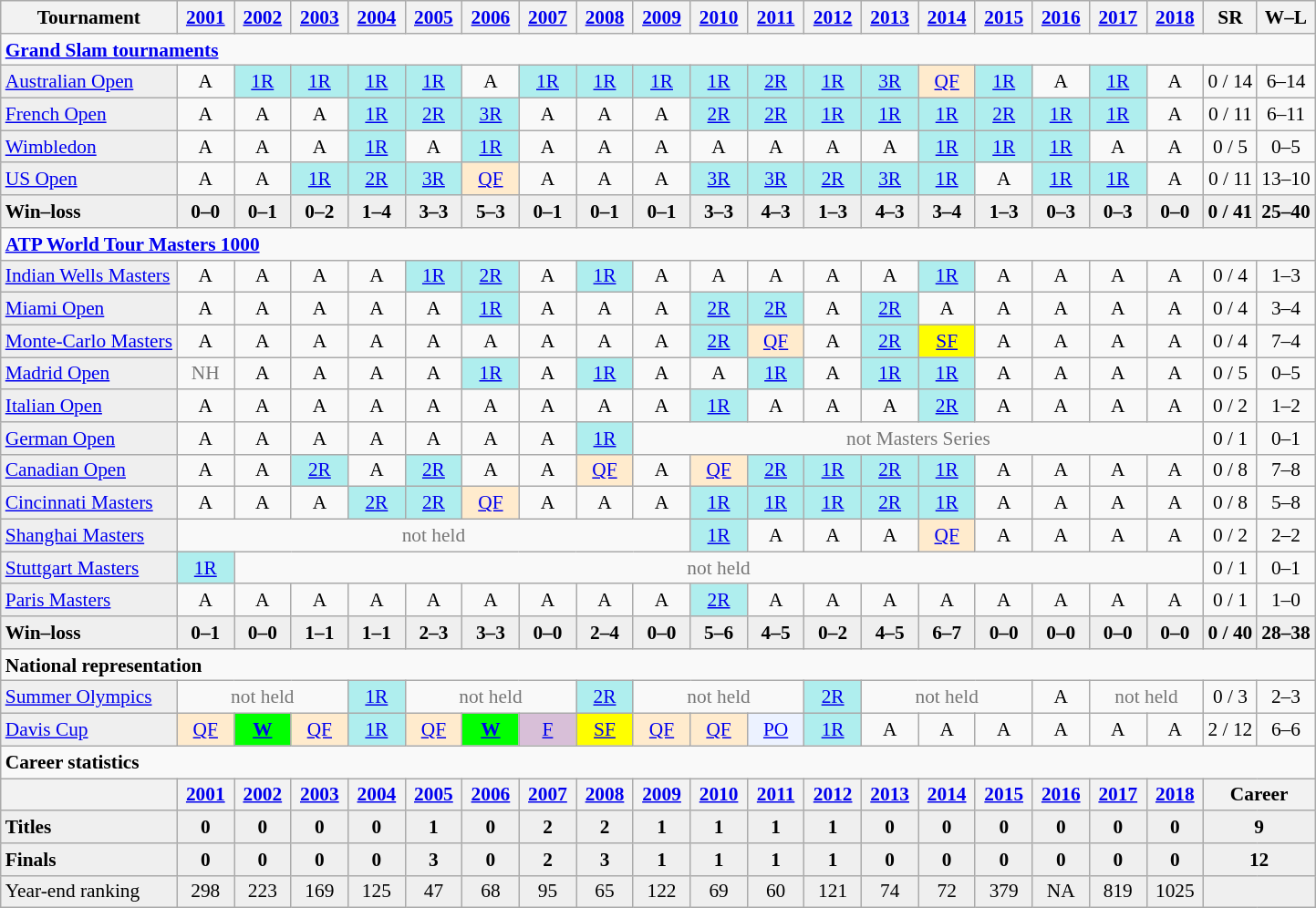<table class=wikitable style=text-align:center;font-size:89%>
<tr>
<th>Tournament</th>
<th width=35><a href='#'>2001</a></th>
<th width=35><a href='#'>2002</a></th>
<th width=35><a href='#'>2003</a></th>
<th width=35><a href='#'>2004</a></th>
<th width=35><a href='#'>2005</a></th>
<th width=35><a href='#'>2006</a></th>
<th width=35><a href='#'>2007</a></th>
<th width=35><a href='#'>2008</a></th>
<th width=35><a href='#'>2009</a></th>
<th width=35><a href='#'>2010</a></th>
<th width=35><a href='#'>2011</a></th>
<th width=35><a href='#'>2012</a></th>
<th width=35><a href='#'>2013</a></th>
<th width=35><a href='#'>2014</a></th>
<th width=35><a href='#'>2015</a></th>
<th width=35><a href='#'>2016</a></th>
<th width=35><a href='#'>2017</a></th>
<th width=35><a href='#'>2018</a></th>
<th>SR</th>
<th>W–L</th>
</tr>
<tr>
<td colspan="21" align="left"><strong><a href='#'>Grand Slam tournaments</a></strong></td>
</tr>
<tr>
<td bgcolor=efefef align=left><a href='#'>Australian Open</a></td>
<td>A</td>
<td bgcolor=afeeee><a href='#'>1R</a></td>
<td bgcolor=afeeee><a href='#'>1R</a></td>
<td bgcolor=afeeee><a href='#'>1R</a></td>
<td bgcolor=afeeee><a href='#'>1R</a></td>
<td>A</td>
<td bgcolor=afeeee><a href='#'>1R</a></td>
<td bgcolor=afeeee><a href='#'>1R</a></td>
<td bgcolor=afeeee><a href='#'>1R</a></td>
<td bgcolor=afeeee><a href='#'>1R</a></td>
<td bgcolor=afeeee><a href='#'>2R</a></td>
<td bgcolor=afeeee><a href='#'>1R</a></td>
<td bgcolor=afeeee><a href='#'>3R</a></td>
<td bgcolor=ffebcd><a href='#'>QF</a></td>
<td bgcolor=afeeee><a href='#'>1R</a></td>
<td>A</td>
<td bgcolor=afeeee><a href='#'>1R</a></td>
<td>A</td>
<td>0 / 14</td>
<td>6–14</td>
</tr>
<tr>
<td bgcolor=efefef align=left><a href='#'>French Open</a></td>
<td>A</td>
<td>A</td>
<td>A</td>
<td bgcolor=afeeee><a href='#'>1R</a></td>
<td bgcolor=afeeee><a href='#'>2R</a></td>
<td bgcolor=afeeee><a href='#'>3R</a></td>
<td>A</td>
<td>A</td>
<td>A</td>
<td bgcolor=afeeee><a href='#'>2R</a></td>
<td bgcolor=afeeee><a href='#'>2R</a></td>
<td bgcolor=afeeee><a href='#'>1R</a></td>
<td bgcolor=afeeee><a href='#'>1R</a></td>
<td bgcolor=afeeee><a href='#'>1R</a></td>
<td bgcolor=afeeee><a href='#'>2R</a></td>
<td bgcolor=afeeee><a href='#'>1R</a></td>
<td bgcolor=afeeee><a href='#'>1R</a></td>
<td>A</td>
<td>0 / 11</td>
<td>6–11</td>
</tr>
<tr>
<td bgcolor=efefef align=left><a href='#'>Wimbledon</a></td>
<td>A</td>
<td>A</td>
<td>A</td>
<td bgcolor=afeeee><a href='#'>1R</a></td>
<td>A</td>
<td bgcolor=afeeee><a href='#'>1R</a></td>
<td>A</td>
<td>A</td>
<td>A</td>
<td>A</td>
<td>A</td>
<td>A</td>
<td>A</td>
<td bgcolor=afeeee><a href='#'>1R</a></td>
<td bgcolor=afeeee><a href='#'>1R</a></td>
<td bgcolor=afeeee><a href='#'>1R</a></td>
<td>A</td>
<td>A</td>
<td>0 / 5</td>
<td>0–5</td>
</tr>
<tr>
<td bgcolor=efefef align=left><a href='#'>US Open</a></td>
<td>A</td>
<td>A</td>
<td bgcolor=afeeee><a href='#'>1R</a></td>
<td bgcolor=afeeee><a href='#'>2R</a></td>
<td bgcolor=afeeee><a href='#'>3R</a></td>
<td bgcolor=ffebcd><a href='#'>QF</a></td>
<td>A</td>
<td>A</td>
<td>A</td>
<td bgcolor=afeeee><a href='#'>3R</a></td>
<td bgcolor=afeeee><a href='#'>3R</a></td>
<td bgcolor=afeeee><a href='#'>2R</a></td>
<td bgcolor=afeeee><a href='#'>3R</a></td>
<td bgcolor=afeeee><a href='#'>1R</a></td>
<td>A</td>
<td bgcolor=afeeee><a href='#'>1R</a></td>
<td bgcolor=afeeee><a href='#'>1R</a></td>
<td>A</td>
<td>0 / 11</td>
<td>13–10</td>
</tr>
<tr style="font-weight:bold; background:#efefef;">
<td style=text-align:left>Win–loss</td>
<td>0–0</td>
<td>0–1</td>
<td>0–2</td>
<td>1–4</td>
<td>3–3</td>
<td>5–3</td>
<td>0–1</td>
<td>0–1</td>
<td>0–1</td>
<td>3–3</td>
<td>4–3</td>
<td>1–3</td>
<td>4–3</td>
<td>3–4</td>
<td>1–3</td>
<td>0–3</td>
<td>0–3</td>
<td>0–0</td>
<td>0 / 41</td>
<td>25–40</td>
</tr>
<tr>
<td colspan="21" align="left"><strong><a href='#'>ATP World Tour Masters 1000</a></strong></td>
</tr>
<tr>
<td bgcolor=efefef align=left><a href='#'>Indian Wells Masters</a></td>
<td>A</td>
<td>A</td>
<td>A</td>
<td>A</td>
<td bgcolor=afeeee><a href='#'>1R</a></td>
<td bgcolor=afeeee><a href='#'>2R</a></td>
<td>A</td>
<td bgcolor=afeeee><a href='#'>1R</a></td>
<td>A</td>
<td>A</td>
<td>A</td>
<td>A</td>
<td>A</td>
<td bgcolor=afeeee><a href='#'>1R</a></td>
<td>A</td>
<td>A</td>
<td>A</td>
<td>A</td>
<td>0 / 4</td>
<td>1–3</td>
</tr>
<tr>
<td bgcolor=efefef align=left><a href='#'>Miami Open</a></td>
<td>A</td>
<td>A</td>
<td>A</td>
<td>A</td>
<td>A</td>
<td bgcolor=afeeee><a href='#'>1R</a></td>
<td>A</td>
<td>A</td>
<td>A</td>
<td bgcolor=afeeee><a href='#'>2R</a></td>
<td bgcolor=afeeee><a href='#'>2R</a></td>
<td>A</td>
<td bgcolor=afeeee><a href='#'>2R</a></td>
<td>A</td>
<td>A</td>
<td>A</td>
<td>A</td>
<td>A</td>
<td>0 / 4</td>
<td>3–4</td>
</tr>
<tr>
<td bgcolor=efefef align=left><a href='#'>Monte-Carlo Masters</a></td>
<td>A</td>
<td>A</td>
<td>A</td>
<td>A</td>
<td>A</td>
<td>A</td>
<td>A</td>
<td>A</td>
<td>A</td>
<td bgcolor=afeeee><a href='#'>2R</a></td>
<td bgcolor=ffebcd><a href='#'>QF</a></td>
<td>A</td>
<td bgcolor=afeeee><a href='#'>2R</a></td>
<td bgcolor=yellow><a href='#'>SF</a></td>
<td>A</td>
<td>A</td>
<td>A</td>
<td>A</td>
<td>0 / 4</td>
<td>7–4</td>
</tr>
<tr>
<td bgcolor=efefef align=left><a href='#'>Madrid Open</a></td>
<td style=color:#767676>NH</td>
<td>A</td>
<td>A</td>
<td>A</td>
<td>A</td>
<td bgcolor=afeeee><a href='#'>1R</a></td>
<td>A</td>
<td bgcolor=afeeee><a href='#'>1R</a></td>
<td>A</td>
<td>A</td>
<td bgcolor=afeeee><a href='#'>1R</a></td>
<td>A</td>
<td bgcolor=afeeee><a href='#'>1R</a></td>
<td bgcolor=afeeee><a href='#'>1R</a></td>
<td>A</td>
<td>A</td>
<td>A</td>
<td>A</td>
<td>0 / 5</td>
<td>0–5</td>
</tr>
<tr>
<td bgcolor=efefef align=left><a href='#'>Italian Open</a></td>
<td>A</td>
<td>A</td>
<td>A</td>
<td>A</td>
<td>A</td>
<td>A</td>
<td>A</td>
<td>A</td>
<td>A</td>
<td bgcolor=afeeee><a href='#'>1R</a></td>
<td>A</td>
<td>A</td>
<td>A</td>
<td bgcolor=afeeee><a href='#'>2R</a></td>
<td>A</td>
<td>A</td>
<td>A</td>
<td>A</td>
<td>0 / 2</td>
<td>1–2</td>
</tr>
<tr>
<td bgcolor=efefef align=left><a href='#'>German Open</a></td>
<td>A</td>
<td>A</td>
<td>A</td>
<td>A</td>
<td>A</td>
<td>A</td>
<td>A</td>
<td bgcolor=afeeee><a href='#'>1R</a></td>
<td colspan="10" style="color:#767676">not Masters Series</td>
<td>0 / 1</td>
<td>0–1</td>
</tr>
<tr>
<td bgcolor=efefef align=left><a href='#'>Canadian Open</a></td>
<td>A</td>
<td>A</td>
<td bgcolor=afeeee><a href='#'>2R</a></td>
<td>A</td>
<td bgcolor=afeeee><a href='#'>2R</a></td>
<td>A</td>
<td>A</td>
<td bgcolor=ffebcd><a href='#'>QF</a></td>
<td>A</td>
<td bgcolor=ffebcd><a href='#'>QF</a></td>
<td bgcolor=afeeee><a href='#'>2R</a></td>
<td bgcolor=afeeee><a href='#'>1R</a></td>
<td bgcolor=afeeee><a href='#'>2R</a></td>
<td bgcolor=afeeee><a href='#'>1R</a></td>
<td>A</td>
<td>A</td>
<td>A</td>
<td>A</td>
<td>0 / 8</td>
<td>7–8</td>
</tr>
<tr>
<td bgcolor=efefef align=left><a href='#'>Cincinnati Masters</a></td>
<td>A</td>
<td>A</td>
<td>A</td>
<td bgcolor=afeeee><a href='#'>2R</a></td>
<td bgcolor=afeeee><a href='#'>2R</a></td>
<td bgcolor=ffebcd><a href='#'>QF</a></td>
<td>A</td>
<td>A</td>
<td>A</td>
<td bgcolor=afeeee><a href='#'>1R</a></td>
<td bgcolor=afeeee><a href='#'>1R</a></td>
<td bgcolor=afeeee><a href='#'>1R</a></td>
<td bgcolor=afeeee><a href='#'>2R</a></td>
<td bgcolor=afeeee><a href='#'>1R</a></td>
<td>A</td>
<td>A</td>
<td>A</td>
<td>A</td>
<td>0 / 8</td>
<td>5–8</td>
</tr>
<tr>
<td bgcolor=efefef align=left><a href='#'>Shanghai Masters</a></td>
<td colspan=9 style=color:#767676>not held</td>
<td bgcolor=afeeee><a href='#'>1R</a></td>
<td>A</td>
<td>A</td>
<td>A</td>
<td bgcolor=ffebcd><a href='#'>QF</a></td>
<td>A</td>
<td>A</td>
<td>A</td>
<td>A</td>
<td>0 / 2</td>
<td>2–2</td>
</tr>
<tr>
<td bgcolor=efefef align=left><a href='#'>Stuttgart Masters</a></td>
<td bgcolor=afeeee><a href='#'>1R</a></td>
<td colspan="17" style="color:#767676">not held</td>
<td>0 / 1</td>
<td>0–1</td>
</tr>
<tr>
<td bgcolor=efefef align=left><a href='#'>Paris Masters</a></td>
<td>A</td>
<td>A</td>
<td>A</td>
<td>A</td>
<td>A</td>
<td>A</td>
<td>A</td>
<td>A</td>
<td>A</td>
<td bgcolor=afeeee><a href='#'>2R</a></td>
<td>A</td>
<td>A</td>
<td>A</td>
<td>A</td>
<td>A</td>
<td>A</td>
<td>A</td>
<td>A</td>
<td>0 / 1</td>
<td>1–0</td>
</tr>
<tr style="font-weight:bold; background:#efefef;">
<td style=text-align:left>Win–loss</td>
<td>0–1</td>
<td>0–0</td>
<td>1–1</td>
<td>1–1</td>
<td>2–3</td>
<td>3–3</td>
<td>0–0</td>
<td>2–4</td>
<td>0–0</td>
<td>5–6</td>
<td>4–5</td>
<td>0–2</td>
<td>4–5</td>
<td>6–7</td>
<td>0–0</td>
<td>0–0</td>
<td>0–0</td>
<td>0–0</td>
<td>0 / 40</td>
<td>28–38</td>
</tr>
<tr>
<td colspan="21" align="left"><strong>National representation</strong></td>
</tr>
<tr>
<td bgcolor=efefef align=left><a href='#'>Summer Olympics</a></td>
<td colspan=3 style=color:#767676>not held</td>
<td bgcolor=afeeee><a href='#'>1R</a></td>
<td colspan=3 style=color:#767676>not held</td>
<td bgcolor=afeeee><a href='#'>2R</a></td>
<td colspan=3 style=color:#767676>not held</td>
<td bgcolor=afeeee><a href='#'>2R</a></td>
<td colspan=3 style=color:#767676>not held</td>
<td>A</td>
<td colspan=2 style=color:#767676>not held</td>
<td>0 / 3</td>
<td>2–3</td>
</tr>
<tr>
<td bgcolor=EFEFEF align=left><a href='#'>Davis Cup</a></td>
<td bgcolor=ffebcd><a href='#'>QF</a></td>
<td bgcolor=lime><a href='#'><strong>W</strong></a></td>
<td bgcolor=ffebcd><a href='#'>QF</a></td>
<td bgcolor=afeeee><a href='#'>1R</a></td>
<td bgcolor=ffebcd><a href='#'>QF</a></td>
<td bgcolor=lime><a href='#'><strong>W</strong></a></td>
<td bgcolor=thistle><a href='#'>F</a></td>
<td bgcolor=yellow><a href='#'>SF</a></td>
<td bgcolor=ffebcd><a href='#'>QF</a></td>
<td bgcolor=ffebcd><a href='#'>QF</a></td>
<td bgcolor=ecf2ff><a href='#'>PO</a></td>
<td bgcolor=afeeee><a href='#'>1R</a></td>
<td>A</td>
<td>A</td>
<td>A</td>
<td>A</td>
<td>A</td>
<td>A</td>
<td>2 / 12</td>
<td>6–6</td>
</tr>
<tr>
<td colspan="21" align="left"><strong>Career statistics</strong></td>
</tr>
<tr>
<th></th>
<th width=35><a href='#'>2001</a></th>
<th width=35><a href='#'>2002</a></th>
<th width=35><a href='#'>2003</a></th>
<th width=35><a href='#'>2004</a></th>
<th width=35><a href='#'>2005</a></th>
<th width=35><a href='#'>2006</a></th>
<th width=35><a href='#'>2007</a></th>
<th width=35><a href='#'>2008</a></th>
<th width=35><a href='#'>2009</a></th>
<th width=35><a href='#'>2010</a></th>
<th width=35><a href='#'>2011</a></th>
<th width=35><a href='#'>2012</a></th>
<th width=35><a href='#'>2013</a></th>
<th width=35><a href='#'>2014</a></th>
<th width=35><a href='#'>2015</a></th>
<th width=35><a href='#'>2016</a></th>
<th width=35><a href='#'>2017</a></th>
<th width=35><a href='#'>2018</a></th>
<th colspan=2>Career</th>
</tr>
<tr style="font-weight:bold; background:#efefef;">
<td style=text-align:left>Titles</td>
<td>0</td>
<td>0</td>
<td>0</td>
<td>0</td>
<td>1</td>
<td>0</td>
<td>2</td>
<td>2</td>
<td>1</td>
<td>1</td>
<td>1</td>
<td>1</td>
<td>0</td>
<td>0</td>
<td>0</td>
<td>0</td>
<td>0</td>
<td>0</td>
<td colspan=2>9</td>
</tr>
<tr style="font-weight:bold; background:#efefef;">
<td style=text-align:left>Finals</td>
<td>0</td>
<td>0</td>
<td>0</td>
<td>0</td>
<td>3</td>
<td>0</td>
<td>2</td>
<td>3</td>
<td>1</td>
<td>1</td>
<td>1</td>
<td>1</td>
<td>0</td>
<td>0</td>
<td>0</td>
<td>0</td>
<td>0</td>
<td>0</td>
<td colspan=2>12</td>
</tr>
<tr bgcolor=efefef>
<td align=left>Year-end ranking</td>
<td>298</td>
<td>223</td>
<td>169</td>
<td>125</td>
<td>47</td>
<td>68</td>
<td>95</td>
<td>65</td>
<td>122</td>
<td>69</td>
<td>60</td>
<td>121</td>
<td>74</td>
<td>72</td>
<td>379</td>
<td>NA</td>
<td>819</td>
<td>1025</td>
<td colspan=2></td>
</tr>
</table>
